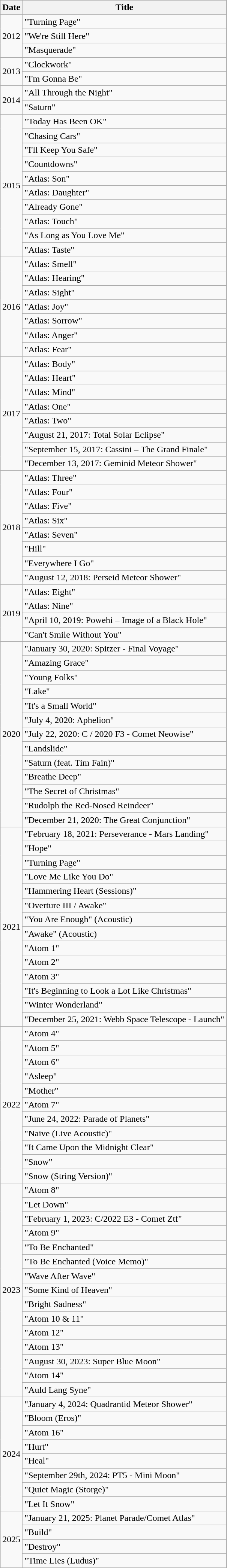<table class="wikitable">
<tr>
<th>Date</th>
<th>Title</th>
</tr>
<tr>
<td rowspan="3">2012</td>
<td>"Turning Page"</td>
</tr>
<tr>
<td>"We're Still Here"</td>
</tr>
<tr>
<td>"Masquerade"</td>
</tr>
<tr>
<td rowspan="2">2013</td>
<td>"Clockwork"</td>
</tr>
<tr>
<td>"I'm Gonna Be"</td>
</tr>
<tr>
<td rowspan="2">2014</td>
<td>"All Through the Night"</td>
</tr>
<tr>
<td>"Saturn"</td>
</tr>
<tr>
<td rowspan="10">2015</td>
<td>"Today Has Been OK"</td>
</tr>
<tr>
<td>"Chasing Cars"</td>
</tr>
<tr>
<td>"I'll Keep You Safe"</td>
</tr>
<tr>
<td>"Countdowns"</td>
</tr>
<tr>
<td>"Atlas: Son"</td>
</tr>
<tr>
<td>"Atlas: Daughter"</td>
</tr>
<tr>
<td>"Already Gone"</td>
</tr>
<tr>
<td>"Atlas: Touch"</td>
</tr>
<tr>
<td>"As Long as You Love Me"</td>
</tr>
<tr>
<td>"Atlas: Taste"</td>
</tr>
<tr>
<td rowspan="7">2016</td>
<td>"Atlas: Smell"</td>
</tr>
<tr>
<td>"Atlas: Hearing"</td>
</tr>
<tr>
<td>"Atlas: Sight"</td>
</tr>
<tr>
<td>"Atlas: Joy"</td>
</tr>
<tr>
<td>"Atlas: Sorrow"</td>
</tr>
<tr>
<td>"Atlas: Anger"</td>
</tr>
<tr>
<td>"Atlas: Fear"</td>
</tr>
<tr>
<td rowspan="8">2017</td>
<td>"Atlas: Body"</td>
</tr>
<tr>
<td>"Atlas: Heart"</td>
</tr>
<tr>
<td>"Atlas: Mind"</td>
</tr>
<tr>
<td>"Atlas: One"</td>
</tr>
<tr>
<td>"Atlas: Two"</td>
</tr>
<tr>
<td>"August 21, 2017: Total Solar Eclipse"</td>
</tr>
<tr>
<td>"September 15, 2017: Cassini – The Grand Finale"</td>
</tr>
<tr>
<td>"December 13, 2017: Geminid Meteor Shower"</td>
</tr>
<tr>
<td rowspan="8">2018</td>
<td>"Atlas: Three"</td>
</tr>
<tr>
<td>"Atlas: Four"</td>
</tr>
<tr>
<td>"Atlas: Five"</td>
</tr>
<tr>
<td>"Atlas: Six"</td>
</tr>
<tr>
<td>"Atlas: Seven"</td>
</tr>
<tr>
<td>"Hill"</td>
</tr>
<tr>
<td>"Everywhere I Go"</td>
</tr>
<tr>
<td>"August 12, 2018: Perseid Meteor Shower"</td>
</tr>
<tr>
<td rowspan="4">2019</td>
<td>"Atlas: Eight"</td>
</tr>
<tr>
<td>"Atlas: Nine"</td>
</tr>
<tr>
<td>"April 10, 2019: Powehi – Image of a Black Hole"</td>
</tr>
<tr>
<td>"Can't Smile Without You"</td>
</tr>
<tr>
<td rowspan="13">2020</td>
<td>"January 30, 2020: Spitzer - Final Voyage"</td>
</tr>
<tr>
<td>"Amazing Grace"</td>
</tr>
<tr>
<td>"Young Folks"</td>
</tr>
<tr>
<td>"Lake"</td>
</tr>
<tr>
<td>"It's a Small World"</td>
</tr>
<tr>
<td>"July 4, 2020: Aphelion"</td>
</tr>
<tr>
<td>"July 22, 2020: C / 2020 F3 - Comet Neowise"</td>
</tr>
<tr>
<td>"Landslide"</td>
</tr>
<tr>
<td>"Saturn (feat. Tim Fain)"</td>
</tr>
<tr>
<td>"Breathe Deep"</td>
</tr>
<tr>
<td>"The Secret of Christmas"</td>
</tr>
<tr>
<td>"Rudolph the Red-Nosed Reindeer"</td>
</tr>
<tr>
<td>"December 21, 2020: The Great Conjunction"</td>
</tr>
<tr>
<td rowspan="14">2021</td>
<td>"February 18, 2021: Perseverance - Mars Landing"</td>
</tr>
<tr>
<td>"Hope"</td>
</tr>
<tr>
<td>"Turning Page"</td>
</tr>
<tr>
<td>"Love Me Like You Do"</td>
</tr>
<tr>
<td>"Hammering Heart (Sessions)"</td>
</tr>
<tr>
<td>"Overture III / Awake"</td>
</tr>
<tr>
<td>"You Are Enough" (Acoustic)</td>
</tr>
<tr>
<td>"Awake" (Acoustic)</td>
</tr>
<tr>
<td>"Atom 1"</td>
</tr>
<tr>
<td>"Atom 2"</td>
</tr>
<tr>
<td>"Atom 3"</td>
</tr>
<tr>
<td>"It's Beginning to Look a Lot Like Christmas"</td>
</tr>
<tr>
<td>"Winter Wonderland"</td>
</tr>
<tr>
<td>"December 25, 2021: Webb Space Telescope - Launch"</td>
</tr>
<tr>
<td rowspan="11">2022</td>
<td>"Atom 4"</td>
</tr>
<tr>
<td>"Atom 5"</td>
</tr>
<tr>
<td>"Atom 6"</td>
</tr>
<tr>
<td>"Asleep"</td>
</tr>
<tr>
<td>"Mother"</td>
</tr>
<tr>
<td>"Atom 7"</td>
</tr>
<tr>
<td>"June 24, 2022: Parade of Planets"</td>
</tr>
<tr>
<td>"Naive (Live Acoustic)"</td>
</tr>
<tr>
<td>"It Came Upon the Midnight Clear"</td>
</tr>
<tr>
<td>"Snow"</td>
</tr>
<tr>
<td>"Snow (String Version)"</td>
</tr>
<tr>
<td rowspan="15">2023</td>
<td>"Atom 8"</td>
</tr>
<tr>
<td>"Let Down"</td>
</tr>
<tr>
<td>"February 1, 2023: C/2022 E3 - Comet Ztf"</td>
</tr>
<tr>
<td>"Atom 9"</td>
</tr>
<tr>
<td>"To Be Enchanted"</td>
</tr>
<tr>
<td>"To Be Enchanted (Voice Memo)"</td>
</tr>
<tr>
<td>"Wave After Wave"</td>
</tr>
<tr>
<td>"Some Kind of Heaven"</td>
</tr>
<tr>
<td>"Bright Sadness"</td>
</tr>
<tr>
<td>"Atom 10 & 11"</td>
</tr>
<tr>
<td>"Atom 12"</td>
</tr>
<tr>
<td>"Atom 13"</td>
</tr>
<tr>
<td>"August 30, 2023: Super Blue Moon"</td>
</tr>
<tr>
<td>"Atom 14"</td>
</tr>
<tr>
<td>"Auld Lang Syne"</td>
</tr>
<tr>
<td rowspan="8">2024</td>
<td>"January 4, 2024: Quadrantid Meteor Shower"</td>
</tr>
<tr>
<td>"Bloom (Eros)"</td>
</tr>
<tr>
<td>"Atom 16"</td>
</tr>
<tr>
<td>"Hurt"</td>
</tr>
<tr>
<td>"Heal"</td>
</tr>
<tr>
<td>"September 29th, 2024: PT5 - Mini Moon"</td>
</tr>
<tr>
<td>"Quiet Magic (Storge)"</td>
</tr>
<tr>
<td>"Let It Snow"</td>
</tr>
<tr>
<td rowspan="4">2025</td>
<td>"January 21, 2025: Planet Parade/Comet Atlas"</td>
</tr>
<tr>
<td>"Build"</td>
</tr>
<tr>
<td>"Destroy"</td>
</tr>
<tr>
<td>"Time Lies (Ludus)"</td>
</tr>
</table>
